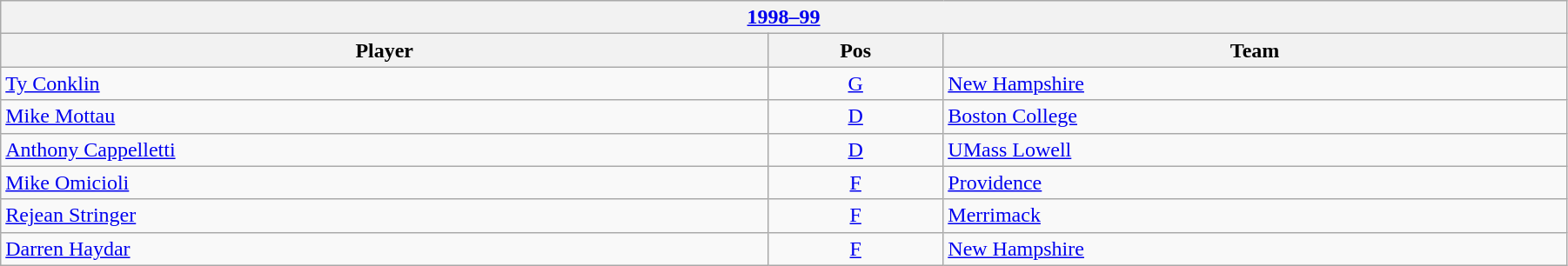<table class="wikitable" width=95%>
<tr>
<th colspan=3><a href='#'>1998–99</a></th>
</tr>
<tr>
<th>Player</th>
<th>Pos</th>
<th>Team</th>
</tr>
<tr>
<td><a href='#'>Ty Conklin</a></td>
<td align=center><a href='#'>G</a></td>
<td><a href='#'>New Hampshire</a></td>
</tr>
<tr>
<td><a href='#'>Mike Mottau</a></td>
<td align=center><a href='#'>D</a></td>
<td><a href='#'>Boston College</a></td>
</tr>
<tr>
<td><a href='#'>Anthony Cappelletti</a></td>
<td align=center><a href='#'>D</a></td>
<td><a href='#'>UMass Lowell</a></td>
</tr>
<tr>
<td><a href='#'>Mike Omicioli</a></td>
<td align=center><a href='#'>F</a></td>
<td><a href='#'>Providence</a></td>
</tr>
<tr>
<td><a href='#'>Rejean Stringer</a></td>
<td align=center><a href='#'>F</a></td>
<td><a href='#'>Merrimack</a></td>
</tr>
<tr>
<td><a href='#'>Darren Haydar</a></td>
<td align=center><a href='#'>F</a></td>
<td><a href='#'>New Hampshire</a></td>
</tr>
</table>
